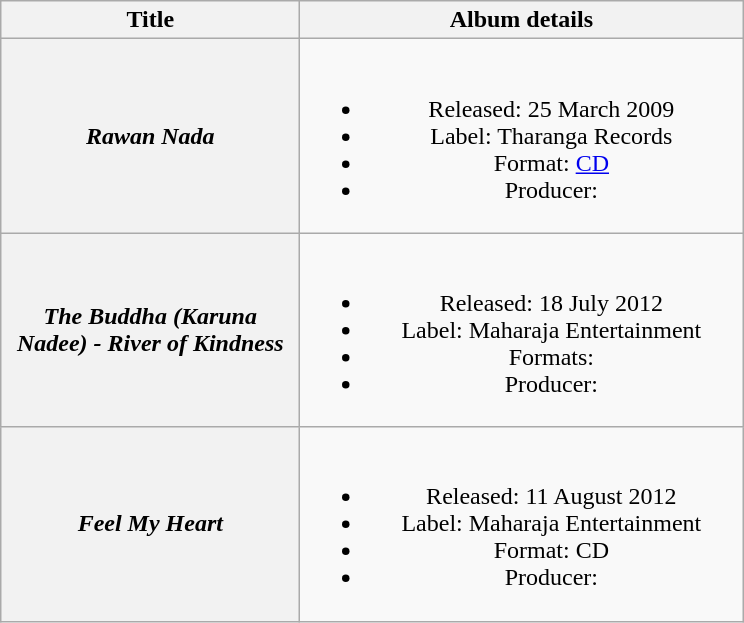<table class="wikitable plainrowheaders" style="text-align:center;">
<tr>
<th scope="col" style="width:12em;">Title</th>
<th scope="col" style="width:18em;">Album details</th>
</tr>
<tr>
<th scope="row"><em>Rawan Nada</em></th>
<td><br><ul><li>Released: 25 March 2009</li><li>Label: Tharanga Records</li><li>Format: <a href='#'>CD</a></li><li>Producer:</li></ul></td>
</tr>
<tr>
<th scope="row"><em>The Buddha (Karuna Nadee) - River of Kindness</em></th>
<td><br><ul><li>Released: 18 July 2012</li><li>Label: Maharaja Entertainment</li><li>Formats:</li><li>Producer:</li></ul></td>
</tr>
<tr>
<th scope="row"><em>Feel My Heart</em></th>
<td><br><ul><li>Released: 11 August 2012</li><li>Label: Maharaja Entertainment</li><li>Format: CD</li><li>Producer:</li></ul></td>
</tr>
</table>
